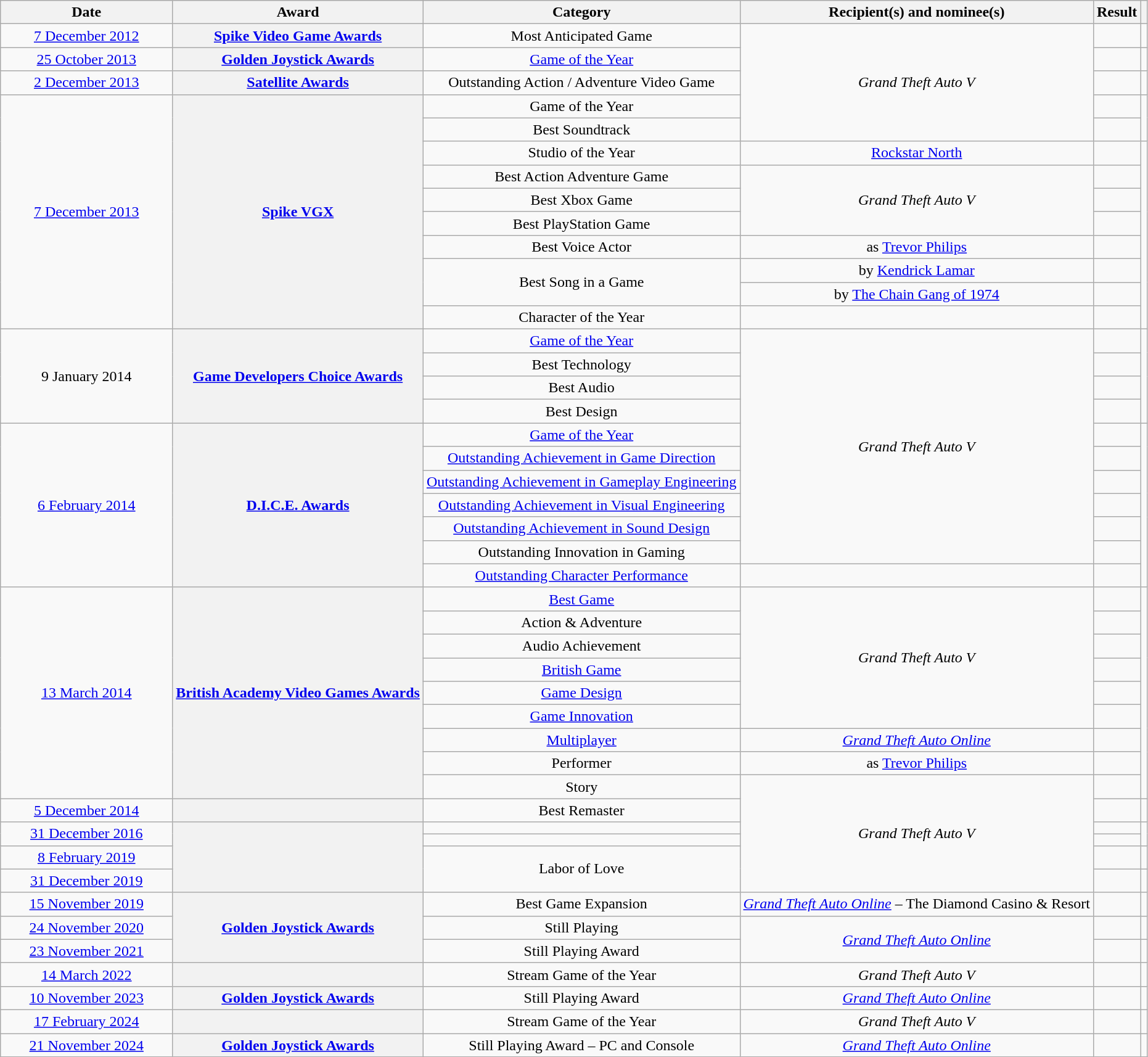<table class="wikitable sortable plainrowheaders" style="text-align:center;">
<tr>
<th scope="col" width="15%">Date</th>
<th scope="col">Award</th>
<th scope="col">Category</th>
<th scope="col">Recipient(s) and nominee(s)</th>
<th scope="col">Result</th>
<th scope="col" class="unsortable"></th>
</tr>
<tr>
<td><a href='#'>7 December 2012</a></td>
<th scope="row"><a href='#'>Spike Video Game Awards</a></th>
<td>Most Anticipated Game</td>
<td rowspan="5"><em>Grand Theft Auto V</em></td>
<td></td>
<td></td>
</tr>
<tr>
<td><a href='#'>25 October 2013</a></td>
<th scope="row"><a href='#'>Golden Joystick Awards</a></th>
<td><a href='#'>Game of the Year</a></td>
<td></td>
<td></td>
</tr>
<tr>
<td><a href='#'>2 December 2013</a></td>
<th scope="row"><a href='#'>Satellite Awards</a></th>
<td>Outstanding Action / Adventure Video Game</td>
<td></td>
<td></td>
</tr>
<tr>
<td rowspan="10"><a href='#'>7 December 2013</a></td>
<th scope="row" rowspan="10"><a href='#'>Spike VGX</a></th>
<td>Game of the Year</td>
<td></td>
<td rowspan="2"></td>
</tr>
<tr>
<td>Best Soundtrack</td>
<td></td>
</tr>
<tr>
<td>Studio of the Year</td>
<td><a href='#'>Rockstar North</a></td>
<td></td>
<td rowspan="8"></td>
</tr>
<tr>
<td>Best Action Adventure Game</td>
<td rowspan="3"><em>Grand Theft Auto V</em></td>
<td></td>
</tr>
<tr>
<td>Best Xbox Game</td>
<td></td>
</tr>
<tr>
<td>Best PlayStation Game</td>
<td></td>
</tr>
<tr>
<td>Best Voice Actor</td>
<td> as <a href='#'>Trevor Philips</a></td>
<td></td>
</tr>
<tr>
<td rowspan="2">Best Song in a Game</td>
<td> by <a href='#'>Kendrick Lamar</a></td>
<td></td>
</tr>
<tr>
<td> by <a href='#'>The Chain Gang of 1974</a></td>
<td></td>
</tr>
<tr>
<td>Character of the Year</td>
<td></td>
<td></td>
</tr>
<tr>
<td rowspan="4">9 January 2014</td>
<th scope="row" rowspan="4"><a href='#'>Game Developers Choice Awards</a></th>
<td><a href='#'>Game of the Year</a></td>
<td rowspan="10"><em>Grand Theft Auto V</em></td>
<td></td>
<td rowspan="4"></td>
</tr>
<tr>
<td>Best Technology</td>
<td></td>
</tr>
<tr>
<td>Best Audio</td>
<td></td>
</tr>
<tr>
<td>Best Design</td>
<td></td>
</tr>
<tr>
<td rowspan="7"><a href='#'>6 February 2014</a></td>
<th scope="row" rowspan="7"><a href='#'>D.I.C.E. Awards</a></th>
<td><a href='#'>Game of the Year</a></td>
<td></td>
<td rowspan="7"></td>
</tr>
<tr>
<td><a href='#'>Outstanding Achievement in Game Direction</a></td>
<td></td>
</tr>
<tr>
<td><a href='#'>Outstanding Achievement in Gameplay Engineering</a></td>
<td></td>
</tr>
<tr>
<td><a href='#'>Outstanding Achievement in Visual Engineering</a></td>
<td></td>
</tr>
<tr>
<td><a href='#'>Outstanding Achievement in Sound Design</a></td>
<td></td>
</tr>
<tr>
<td>Outstanding Innovation in Gaming</td>
<td></td>
</tr>
<tr>
<td><a href='#'>Outstanding Character Performance</a></td>
<td></td>
<td></td>
</tr>
<tr>
<td rowspan="9"><a href='#'>13 March 2014</a></td>
<th scope="row" rowspan="9"><a href='#'>British Academy Video Games Awards</a></th>
<td><a href='#'>Best Game</a></td>
<td rowspan="6" style=text-align:center;"><em>Grand Theft Auto V</em></td>
<td></td>
<td rowspan="9"></td>
</tr>
<tr>
<td>Action & Adventure</td>
<td></td>
</tr>
<tr>
<td>Audio Achievement</td>
<td></td>
</tr>
<tr>
<td><a href='#'>British Game</a></td>
<td></td>
</tr>
<tr>
<td><a href='#'>Game Design</a></td>
<td></td>
</tr>
<tr>
<td><a href='#'>Game Innovation</a></td>
<td></td>
</tr>
<tr>
<td><a href='#'>Multiplayer</a></td>
<td><em><a href='#'>Grand Theft Auto Online</a></em></td>
<td></td>
</tr>
<tr>
<td>Performer</td>
<td> as <a href='#'>Trevor Philips</a></td>
<td></td>
</tr>
<tr>
<td>Story</td>
<td rowspan="6"><em>Grand Theft Auto V</em></td>
<td></td>
</tr>
<tr>
<td><a href='#'>5 December 2014</a></td>
<th scope="row"></th>
<td>Best Remaster</td>
<td></td>
<td scope="row"></td>
</tr>
<tr>
<td rowspan="2"><a href='#'>31 December 2016</a></td>
<th scope="row" rowspan="4"></th>
<td></td>
<td></td>
<td rowspan="2"></td>
</tr>
<tr>
<td></td>
<td></td>
</tr>
<tr>
<td><a href='#'>8 February 2019</a></td>
<td rowspan="2">Labor of Love</td>
<td></td>
<td></td>
</tr>
<tr>
<td><a href='#'>31 December 2019</a></td>
<td></td>
<td></td>
</tr>
<tr>
<td><a href='#'>15 November 2019</a></td>
<th scope="row" rowspan="3"><a href='#'>Golden Joystick Awards</a></th>
<td>Best Game Expansion</td>
<td><em><a href='#'>Grand Theft Auto Online</a></em> – The Diamond Casino & Resort</td>
<td></td>
<td></td>
</tr>
<tr>
<td><a href='#'>24 November 2020</a></td>
<td>Still Playing</td>
<td rowspan="2"><em><a href='#'>Grand Theft Auto Online</a></em></td>
<td></td>
<td></td>
</tr>
<tr>
<td><a href='#'>23 November 2021</a></td>
<td>Still Playing Award</td>
<td></td>
<td></td>
</tr>
<tr>
<td><a href='#'>14 March 2022</a></td>
<th scope="row"></th>
<td>Stream Game of the Year</td>
<td><em>Grand Theft Auto V</em></td>
<td></td>
<td></td>
</tr>
<tr>
<td><a href='#'>10 November 2023</a></td>
<th scope="row"><a href='#'>Golden Joystick Awards</a></th>
<td>Still Playing Award</td>
<td><em><a href='#'>Grand Theft Auto Online</a></em></td>
<td></td>
<td></td>
</tr>
<tr>
<td><a href='#'>17 February 2024</a></td>
<th scope="row"></th>
<td>Stream Game of the Year</td>
<td><em>Grand Theft Auto V</em></td>
<td></td>
<td></td>
</tr>
<tr>
<td><a href='#'>21 November 2024</a></td>
<th scope="row"><a href='#'>Golden Joystick Awards</a></th>
<td>Still Playing Award – PC and Console</td>
<td><em><a href='#'>Grand Theft Auto Online</a></em></td>
<td></td>
<td></td>
</tr>
</table>
